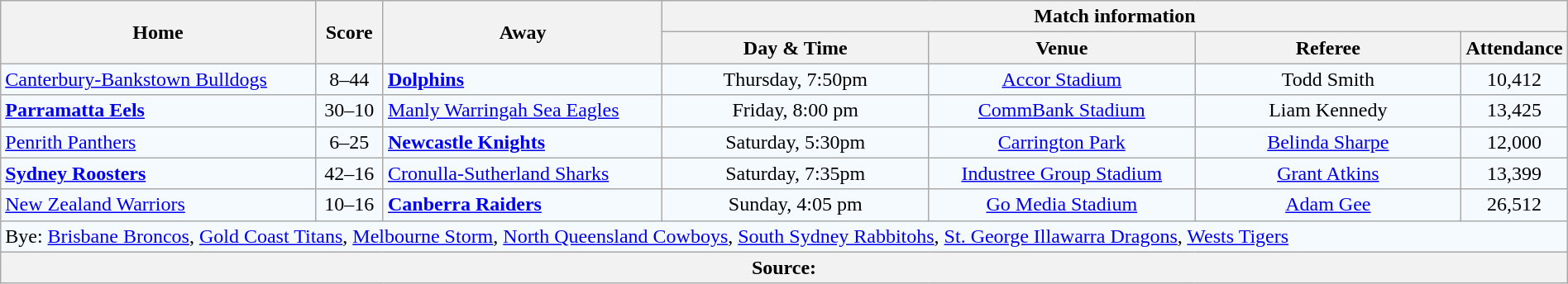<table class="wikitable" style="border-collapse:collapse; text-align:center; width:100%;">
<tr style="text-align:center; background:#f5faff;"  style="background:#c1d8ff;">
<th rowspan="2">Home</th>
<th rowspan="2">Score</th>
<th rowspan="2">Away</th>
<th colspan="4">Match information</th>
</tr>
<tr>
<th width="17%">Day & Time</th>
<th width="17%">Venue</th>
<th width="17%">Referee</th>
<th width="5%">Attendance</th>
</tr>
<tr style="text-align:center; background:#f5faff;">
<td align="left"> <a href='#'>Canterbury-Bankstown Bulldogs</a></td>
<td>8–44</td>
<td align="left"><strong> <a href='#'>Dolphins</a></strong></td>
<td>Thursday, 7:50pm</td>
<td><a href='#'>Accor Stadium</a></td>
<td>Todd Smith</td>
<td>10,412</td>
</tr>
<tr style="text-align:center; background:#f5faff;">
<td align="left"><strong> <a href='#'>Parramatta Eels</a></strong></td>
<td>30–10</td>
<td align="left"> <a href='#'>Manly Warringah Sea Eagles</a></td>
<td>Friday, 8:00 pm</td>
<td><a href='#'>CommBank Stadium</a></td>
<td>Liam Kennedy</td>
<td>13,425</td>
</tr>
<tr style="text-align:center; background:#f5faff;">
<td align="left"> <a href='#'>Penrith Panthers</a></td>
<td>6–25</td>
<td align="left"><strong> <a href='#'>Newcastle Knights</a></strong></td>
<td>Saturday, 5:30pm</td>
<td><a href='#'>Carrington Park</a></td>
<td><a href='#'>Belinda Sharpe</a></td>
<td>12,000</td>
</tr>
<tr style="text-align:center; background:#f5faff;">
<td align="left"><strong> <a href='#'>Sydney Roosters</a></strong></td>
<td>42–16</td>
<td align="left"> <a href='#'>Cronulla-Sutherland Sharks</a></td>
<td>Saturday, 7:35pm</td>
<td><a href='#'>Industree Group Stadium</a></td>
<td><a href='#'>Grant Atkins</a></td>
<td>13,399</td>
</tr>
<tr style="text-align:center; background:#f5faff;">
<td align="left"> <a href='#'>New Zealand Warriors</a></td>
<td>10–16</td>
<td align="left"><strong> <a href='#'>Canberra Raiders</a></strong></td>
<td>Sunday, 4:05 pm</td>
<td><a href='#'>Go Media Stadium</a></td>
<td><a href='#'>Adam Gee</a></td>
<td>26,512</td>
</tr>
<tr style="text-align:center; background:#f5faff;">
<td colspan="7" align="left">Bye:  <a href='#'>Brisbane Broncos</a>,  <a href='#'>Gold Coast Titans</a>,  <a href='#'>Melbourne Storm</a>,  <a href='#'>North Queensland Cowboys</a>,   <a href='#'>South Sydney Rabbitohs</a>,  <a href='#'>St. George Illawarra Dragons</a>,  <a href='#'>Wests Tigers</a></td>
</tr>
<tr>
<th colspan="7" align="left">Source:</th>
</tr>
</table>
